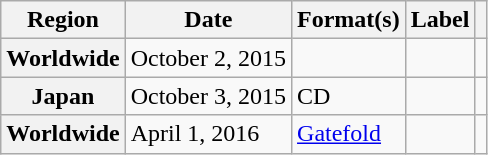<table class="wikitable plainrowheaders">
<tr>
<th scope="col">Region</th>
<th scope="col">Date</th>
<th scope="col">Format(s)</th>
<th scope="col">Label</th>
<th scope="col"></th>
</tr>
<tr>
<th scope="row">Worldwide</th>
<td>October 2, 2015</td>
<td></td>
<td></td>
<td style="text-align:center;"></td>
</tr>
<tr>
<th scope="row">Japan</th>
<td>October 3, 2015</td>
<td>CD</td>
<td></td>
<td style="text-align:center;"></td>
</tr>
<tr>
<th scope="row">Worldwide</th>
<td>April 1, 2016</td>
<td><a href='#'>Gatefold</a></td>
<td></td>
<td style="text-align:center;"></td>
</tr>
</table>
